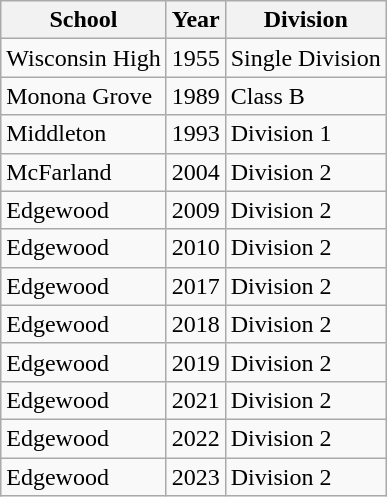<table class="wikitable">
<tr>
<th>School</th>
<th>Year</th>
<th>Division</th>
</tr>
<tr>
<td>Wisconsin High</td>
<td>1955</td>
<td>Single Division</td>
</tr>
<tr>
<td>Monona Grove</td>
<td>1989</td>
<td>Class B</td>
</tr>
<tr>
<td>Middleton</td>
<td>1993</td>
<td>Division 1</td>
</tr>
<tr>
<td>McFarland</td>
<td>2004</td>
<td>Division 2</td>
</tr>
<tr>
<td>Edgewood</td>
<td>2009</td>
<td>Division 2</td>
</tr>
<tr>
<td>Edgewood</td>
<td>2010</td>
<td>Division 2</td>
</tr>
<tr>
<td>Edgewood</td>
<td>2017</td>
<td>Division 2</td>
</tr>
<tr>
<td>Edgewood</td>
<td>2018</td>
<td>Division 2</td>
</tr>
<tr>
<td>Edgewood</td>
<td>2019</td>
<td>Division 2</td>
</tr>
<tr>
<td>Edgewood</td>
<td>2021</td>
<td>Division 2</td>
</tr>
<tr>
<td>Edgewood</td>
<td>2022</td>
<td>Division 2</td>
</tr>
<tr>
<td>Edgewood</td>
<td>2023</td>
<td>Division 2</td>
</tr>
</table>
